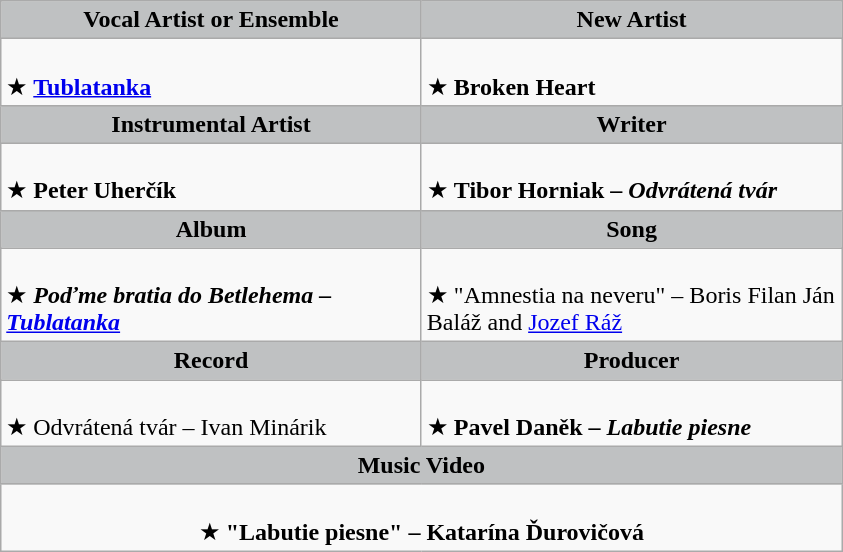<table class=wikitable>
<tr>
<th style=background:#BFC1C2 width=273>Vocal Artist or Ensemble</th>
<th style=background:#BFC1C2 width=273>New Artist</th>
</tr>
<tr>
<td scope=row valign=top><br>★ <strong><a href='#'>Tublatanka</a></strong></td>
<td scope=row valign=top><br>★ <strong>Broken Heart</strong></td>
</tr>
<tr>
<th style=background:#BFC1C2 width=273>Instrumental Artist</th>
<th style=background:#BFC1C2 width=273>Writer</th>
</tr>
<tr>
<td scope=row valign=top><br>★ <strong>Peter Uherčík</strong></td>
<td scope=row valign=top><br>★ <strong>Tibor Horniak – <em>Odvrátená tvár</em> </strong></td>
</tr>
<tr>
<th style=background:#BFC1C2 width=273>Album</th>
<th style=background:#BFC1C2 width=273>Song</th>
</tr>
<tr>
<td scope=row valign=top><br>★ <strong><em>Poďme bratia do Betlehema<em> – <a href='#'>Tublatanka</a><strong></td>
<td scope=row valign=top><br>★ </strong>"Amnestia na neveru"  – Boris Filan <strong></strong>Ján Baláž and <a href='#'>Jozef Ráž</a> <strong></td>
</tr>
<tr>
<th style=background:#BFC1C2 width=273>Record</th>
<th style=background:#BFC1C2 width=273>Producer</th>
</tr>
<tr>
<td scope=row valign=top><br>★ </em></strong>Odvrátená tvár</em>  – Ivan Minárik</strong></td>
<td scope=row valign=top><br>★ <strong>Pavel Daněk – <em>Labutie piesne</em> </strong></td>
</tr>
<tr>
<th colspan=2 style=background:#BFC1C2 width=546>Music Video</th>
</tr>
<tr>
<td colspan=2 scope=row valign=top align=center><br>★ <strong>"Labutie piesne"  – Katarína Ďurovičová</strong></td>
</tr>
</table>
